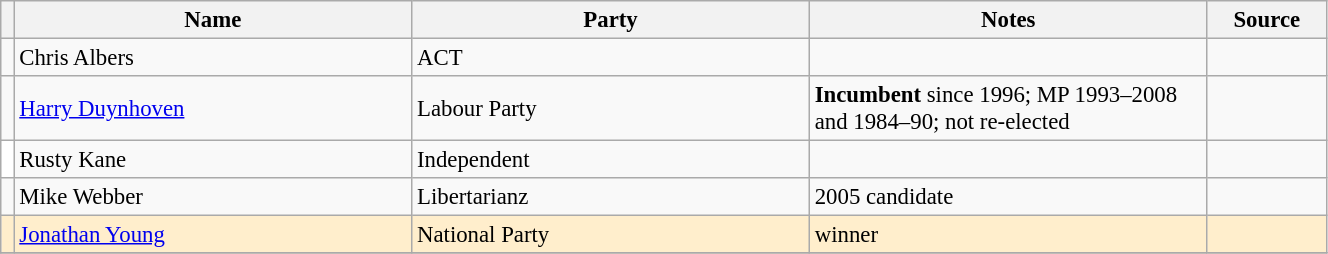<table class="wikitable" width="70%" style="font-size:95%;">
<tr>
<th width=1%></th>
<th width=30%>Name</th>
<th width=30%>Party</th>
<th width=30%>Notes</th>
<th width=9%>Source</th>
</tr>
<tr -->
<td bgcolor=></td>
<td>Chris Albers</td>
<td>ACT</td>
<td></td>
<td></td>
</tr>
<tr -->
<td bgcolor=></td>
<td><a href='#'>Harry Duynhoven</a></td>
<td>Labour Party</td>
<td><strong>Incumbent</strong> since 1996; MP 1993–2008 and 1984–90; not re-elected</td>
<td></td>
</tr>
<tr -->
<td bgcolor=white></td>
<td>Rusty Kane</td>
<td>Independent</td>
<td></td>
<td></td>
</tr>
<tr -->
<td bgcolor=></td>
<td>Mike Webber</td>
<td>Libertarianz</td>
<td>2005 candidate</td>
<td></td>
</tr>
<tr ---- bgcolor=#FFEECC>
<td bgcolor=></td>
<td><a href='#'>Jonathan Young</a></td>
<td>National Party</td>
<td>winner</td>
<td></td>
</tr>
<tr -->
</tr>
</table>
